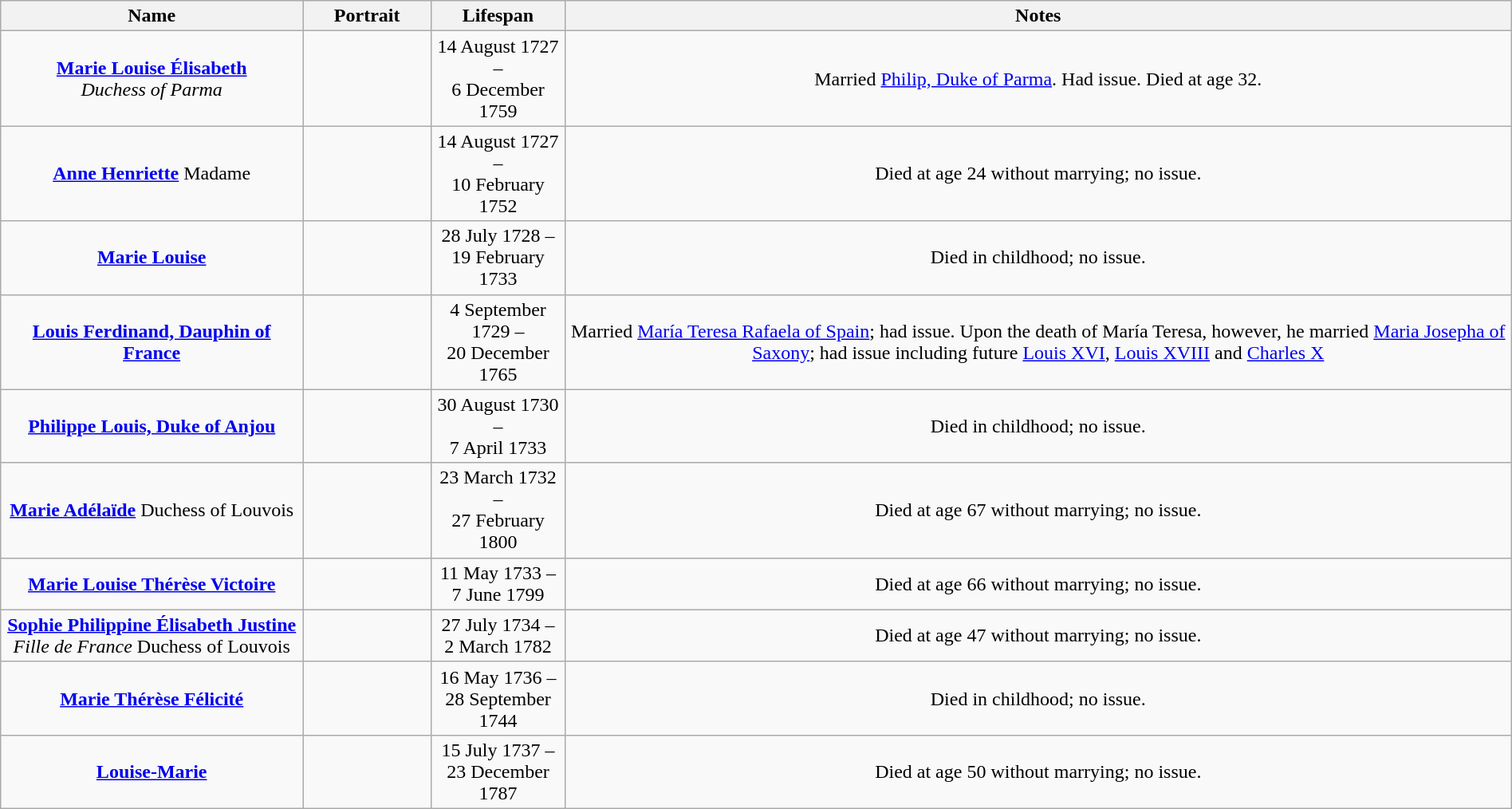<table style="text-align:center; width:100%" class="wikitable">
<tr>
<th width=20%>Name</th>
<th width=100px>Portrait</th>
<th>Lifespan</th>
<th>Notes</th>
</tr>
<tr>
<td><strong><a href='#'>Marie Louise Élisabeth</a></strong><br><em>Duchess of Parma</em></td>
<td></td>
<td>14 August 1727 –<br> 6 December 1759</td>
<td>Married <a href='#'>Philip, Duke of Parma</a>. Had issue. Died at age 32.</td>
</tr>
<tr>
<td><strong><a href='#'>Anne Henriette</a></strong> Madame</td>
<td></td>
<td>14 August 1727 –<br> 10 February 1752</td>
<td>Died at age 24 without marrying; no issue.</td>
</tr>
<tr>
<td><strong><a href='#'>Marie Louise</a></strong></td>
<td></td>
<td>28 July 1728 –<br> 19 February 1733</td>
<td>Died in childhood; no issue.</td>
</tr>
<tr>
<td><strong><a href='#'>Louis Ferdinand, Dauphin of France</a></strong></td>
<td><br></td>
<td>4 September 1729 –<br> 20 December 1765</td>
<td>Married <a href='#'>María Teresa Rafaela of Spain</a>; had issue. Upon the death of María Teresa, however, he married <a href='#'>Maria Josepha of Saxony</a>; had issue including future <a href='#'>Louis XVI</a>, <a href='#'>Louis XVIII</a> and <a href='#'>Charles X</a></td>
</tr>
<tr>
<td><strong><a href='#'>Philippe Louis, Duke of Anjou</a></strong></td>
<td></td>
<td>30 August 1730 –<br> 7 April 1733</td>
<td>Died in childhood; no issue.</td>
</tr>
<tr>
<td><strong><a href='#'>Marie Adélaïde</a></strong> Duchess of Louvois</td>
<td></td>
<td>23 March 1732 –<br> 27 February 1800</td>
<td>Died at age 67 without marrying; no issue.</td>
</tr>
<tr>
<td><strong><a href='#'>Marie Louise Thérèse Victoire</a></strong></td>
<td><br></td>
<td>11 May 1733 –<br> 7 June 1799</td>
<td>Died at age 66 without marrying; no issue.</td>
</tr>
<tr>
<td><strong><a href='#'>Sophie Philippine Élisabeth Justine</a></strong> <br> <em>Fille de France</em> Duchess of Louvois</td>
<td><br></td>
<td>27 July 1734  –<br> 2 March 1782</td>
<td>Died at age 47 without marrying; no issue.</td>
</tr>
<tr>
<td><strong><a href='#'>Marie Thérèse Félicité</a></strong></td>
<td></td>
<td>16 May 1736 –<br> 28 September 1744</td>
<td>Died in childhood; no issue.</td>
</tr>
<tr>
<td><strong> <a href='#'>Louise-Marie</a></strong></td>
<td><br></td>
<td>15 July 1737  –<br> 23 December 1787</td>
<td>Died at age 50 without marrying; no issue.</td>
</tr>
</table>
